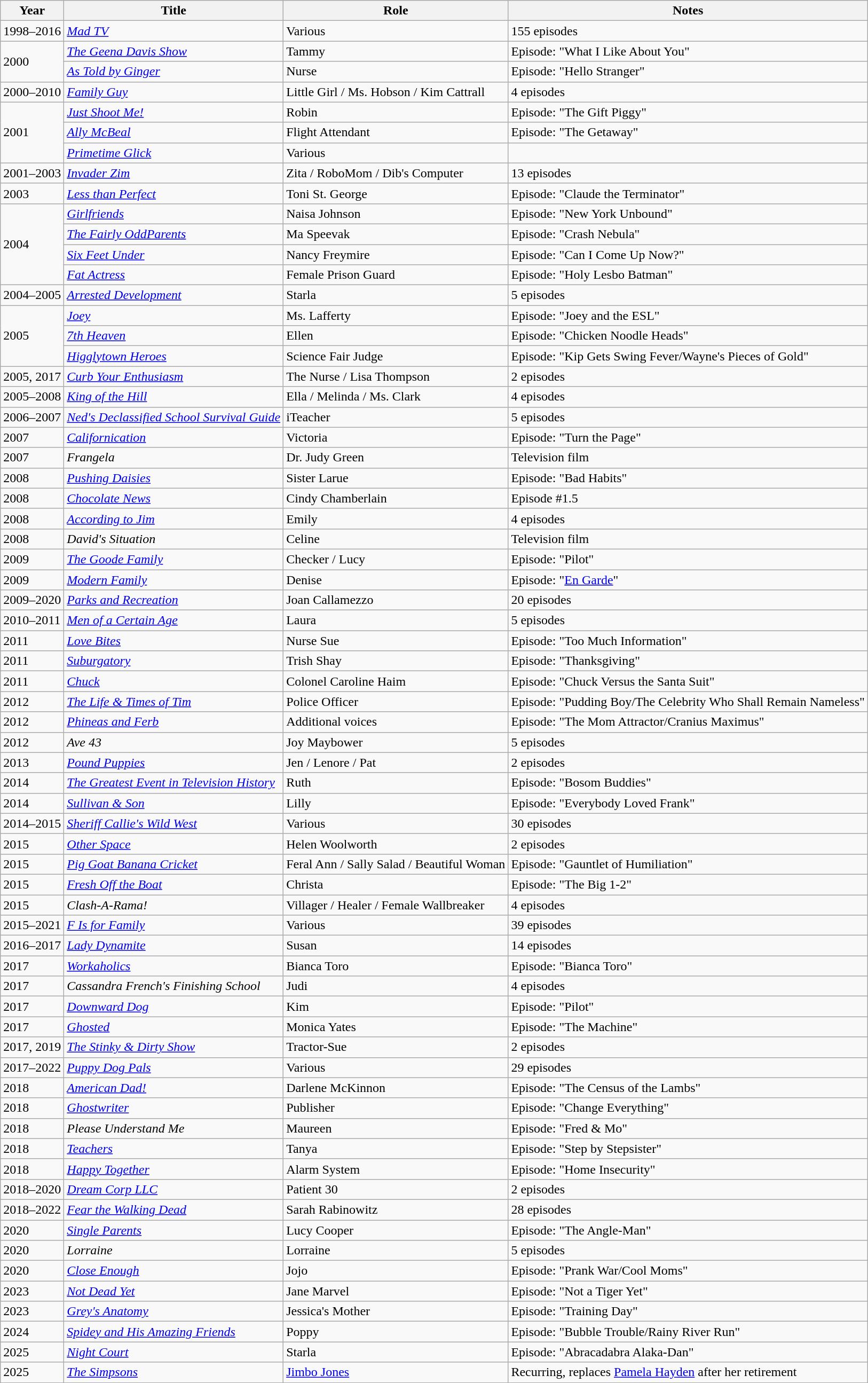<table class="wikitable">
<tr>
<th>Year</th>
<th>Title</th>
<th>Role</th>
<th>Notes</th>
</tr>
<tr>
<td>1998–2016</td>
<td><em><a href='#'>Mad TV</a></em></td>
<td>Various</td>
<td>155 episodes</td>
</tr>
<tr>
<td rowspan="2">2000</td>
<td><em><a href='#'>The Geena Davis Show</a></em></td>
<td>Tammy</td>
<td>Episode: "What I Like About You"</td>
</tr>
<tr>
<td><em><a href='#'>As Told by Ginger</a></em></td>
<td>Nurse</td>
<td>Episode: "Hello Stranger"</td>
</tr>
<tr>
<td>2000–2010</td>
<td><em><a href='#'>Family Guy</a></em></td>
<td>Little Girl / Ms. Hobson / Kim Cattrall</td>
<td>4 episodes</td>
</tr>
<tr>
<td rowspan="3">2001</td>
<td><em><a href='#'>Just Shoot Me!</a></em></td>
<td>Robin</td>
<td>Episode: "The Gift Piggy"</td>
</tr>
<tr>
<td><em><a href='#'>Ally McBeal</a></em></td>
<td>Flight Attendant</td>
<td>Episode: "The Getaway"</td>
</tr>
<tr>
<td><em><a href='#'>Primetime Glick</a></em></td>
<td>Various</td>
<td></td>
</tr>
<tr>
<td>2001–2003</td>
<td><em><a href='#'>Invader Zim</a></em></td>
<td>Zita / RoboMom / Dib's Computer</td>
<td>13 episodes</td>
</tr>
<tr>
<td>2003</td>
<td><em><a href='#'>Less than Perfect</a></em></td>
<td>Toni St. George</td>
<td>Episode: "Claude the Terminator"</td>
</tr>
<tr>
<td rowspan="4">2004</td>
<td><a href='#'><em>Girlfriends</em></a></td>
<td>Naisa Johnson</td>
<td>Episode: "New York Unbound"</td>
</tr>
<tr>
<td><em><a href='#'>The Fairly OddParents</a></em></td>
<td>Ma Speevak</td>
<td>Episode: "Crash Nebula"</td>
</tr>
<tr>
<td><a href='#'><em>Six Feet Under</em></a></td>
<td>Nancy Freymire</td>
<td>Episode: "Can I Come Up Now?"</td>
</tr>
<tr>
<td><em><a href='#'>Fat Actress</a></em></td>
<td>Female Prison Guard</td>
<td>Episode: "Holy Lesbo Batman"</td>
</tr>
<tr>
<td>2004–2005</td>
<td><em><a href='#'>Arrested Development</a></em></td>
<td>Starla</td>
<td>5 episodes</td>
</tr>
<tr>
<td rowspan="3">2005</td>
<td><a href='#'><em>Joey</em></a></td>
<td>Ms. Lafferty</td>
<td>Episode: "Joey and the ESL"</td>
</tr>
<tr>
<td><a href='#'><em>7th Heaven</em></a></td>
<td>Ellen</td>
<td>Episode: "Chicken Noodle Heads"</td>
</tr>
<tr>
<td><em><a href='#'>Higglytown Heroes</a></em></td>
<td>Science Fair Judge</td>
<td>Episode: "Kip Gets Swing Fever/Wayne's Pieces of Gold"</td>
</tr>
<tr>
<td>2005, 2017</td>
<td><em><a href='#'>Curb Your Enthusiasm</a></em></td>
<td>The Nurse / Lisa Thompson</td>
<td>2 episodes</td>
</tr>
<tr>
<td>2005–2008</td>
<td><em><a href='#'>King of the Hill</a></em></td>
<td>Ella / Melinda / Ms. Clark</td>
<td>4 episodes</td>
</tr>
<tr>
<td>2006–2007</td>
<td><em><a href='#'>Ned's Declassified School Survival Guide</a></em></td>
<td>iTeacher</td>
<td>5 episodes</td>
</tr>
<tr>
<td>2007</td>
<td><a href='#'><em>Californication</em></a></td>
<td>Victoria</td>
<td>Episode: "Turn the Page"</td>
</tr>
<tr>
<td>2007</td>
<td><em>Frangela</em></td>
<td>Dr. Judy Green</td>
<td>Television film</td>
</tr>
<tr>
<td>2008</td>
<td><em><a href='#'>Pushing Daisies</a></em></td>
<td>Sister Larue</td>
<td>Episode: "Bad Habits"</td>
</tr>
<tr>
<td>2008</td>
<td><em><a href='#'>Chocolate News</a></em></td>
<td>Cindy Chamberlain</td>
<td>Episode #1.5</td>
</tr>
<tr>
<td>2008</td>
<td><em><a href='#'>According to Jim</a></em></td>
<td>Emily</td>
<td>4 episodes</td>
</tr>
<tr>
<td>2008</td>
<td><em>David's Situation</em></td>
<td>Celine</td>
<td>Television film</td>
</tr>
<tr>
<td>2009</td>
<td><em><a href='#'>The Goode Family</a></em></td>
<td>Checker / Lucy</td>
<td>Episode: "Pilot"</td>
</tr>
<tr>
<td>2009</td>
<td><em><a href='#'>Modern Family</a></em></td>
<td>Denise</td>
<td>Episode: "<a href='#'>En Garde</a>"</td>
</tr>
<tr>
<td>2009–2020</td>
<td><em><a href='#'>Parks and Recreation</a></em></td>
<td>Joan Callamezzo</td>
<td>20 episodes</td>
</tr>
<tr>
<td>2010–2011</td>
<td><em><a href='#'>Men of a Certain Age</a></em></td>
<td>Laura</td>
<td>5 episodes</td>
</tr>
<tr>
<td>2011</td>
<td><a href='#'><em>Love Bites</em></a></td>
<td>Nurse Sue</td>
<td>Episode: "Too Much Information"</td>
</tr>
<tr>
<td>2011</td>
<td><em><a href='#'>Suburgatory</a></em></td>
<td>Trish Shay</td>
<td>Episode: "Thanksgiving"</td>
</tr>
<tr>
<td>2011</td>
<td><a href='#'><em>Chuck</em></a></td>
<td>Colonel Caroline Haim</td>
<td>Episode: "Chuck Versus the Santa Suit"</td>
</tr>
<tr>
<td>2012</td>
<td><em><a href='#'>The Life & Times of Tim</a></em></td>
<td>Police Officer</td>
<td>Episode: "Pudding Boy/The Celebrity Who Shall Remain Nameless"</td>
</tr>
<tr>
<td>2012</td>
<td><em><a href='#'>Phineas and Ferb</a></em></td>
<td>Additional voices</td>
<td>Episode: "The Mom Attractor/Cranius Maximus"</td>
</tr>
<tr>
<td>2012</td>
<td><em>Ave 43</em></td>
<td>Joy Maybower</td>
<td>5 episodes</td>
</tr>
<tr>
<td>2013</td>
<td><a href='#'><em>Pound Puppies</em></a></td>
<td>Jen / Lenore / Pat</td>
<td>2 episodes</td>
</tr>
<tr>
<td>2014</td>
<td><em><a href='#'>The Greatest Event in Television History</a></em></td>
<td>Ruth</td>
<td>Episode: "Bosom Buddies"</td>
</tr>
<tr>
<td>2014</td>
<td><em><a href='#'>Sullivan & Son</a></em></td>
<td>Lilly</td>
<td>Episode: "Everybody Loved Frank"</td>
</tr>
<tr>
<td>2014–2015</td>
<td><em><a href='#'>Sheriff Callie's Wild West</a></em></td>
<td>Various</td>
<td>30 episodes</td>
</tr>
<tr>
<td>2015</td>
<td><em><a href='#'>Other Space</a></em></td>
<td>Helen Woolworth</td>
<td>2 episodes</td>
</tr>
<tr>
<td>2015</td>
<td><em><a href='#'>Pig Goat Banana Cricket</a></em></td>
<td>Feral Ann / Sally Salad / Beautiful Woman</td>
<td>Episode: "Gauntlet of Humiliation"</td>
</tr>
<tr>
<td>2015</td>
<td><em><a href='#'>Fresh Off the Boat</a></em></td>
<td>Christa</td>
<td>Episode: "The Big 1-2"</td>
</tr>
<tr>
<td>2015</td>
<td><em>Clash-A-Rama!</em></td>
<td>Villager / Healer / Female Wallbreaker</td>
<td>4 episodes</td>
</tr>
<tr>
<td>2015–2021</td>
<td><em><a href='#'>F Is for Family</a></em></td>
<td>Various</td>
<td>39 episodes</td>
</tr>
<tr>
<td>2016–2017</td>
<td><em><a href='#'>Lady Dynamite</a></em></td>
<td>Susan</td>
<td>14 episodes</td>
</tr>
<tr>
<td>2017</td>
<td><em><a href='#'>Workaholics</a></em></td>
<td>Bianca Toro</td>
<td>Episode: "Bianca Toro"</td>
</tr>
<tr>
<td>2017</td>
<td><em>Cassandra French's Finishing School</em></td>
<td>Judi</td>
<td>4 episodes</td>
</tr>
<tr>
<td>2017</td>
<td><a href='#'><em>Downward Dog</em></a></td>
<td>Kim</td>
<td>Episode: "Pilot"</td>
</tr>
<tr>
<td>2017</td>
<td><a href='#'><em>Ghosted</em></a></td>
<td>Monica Yates</td>
<td>Episode: "The Machine"</td>
</tr>
<tr>
<td>2017, 2019</td>
<td><em><a href='#'>The Stinky & Dirty Show</a></em></td>
<td>Tractor-Sue</td>
<td>2 episodes</td>
</tr>
<tr>
<td>2017–2022</td>
<td><em><a href='#'>Puppy Dog Pals</a></em></td>
<td>Various</td>
<td>29 episodes</td>
</tr>
<tr>
<td>2018</td>
<td><em><a href='#'>American Dad!</a></em></td>
<td>Darlene McKinnon</td>
<td>Episode: "The Census of the Lambs"</td>
</tr>
<tr>
<td>2018</td>
<td><a href='#'><em>Ghostwriter</em></a></td>
<td>Publisher</td>
<td>Episode: "Change Everything"</td>
</tr>
<tr>
<td>2018</td>
<td><em>Please Understand Me</em></td>
<td>Maureen</td>
<td>Episode: "Fred & Mo"</td>
</tr>
<tr>
<td>2018</td>
<td><a href='#'><em>Teachers</em></a></td>
<td>Tanya</td>
<td>Episode: "Step by Stepsister"</td>
</tr>
<tr>
<td>2018</td>
<td><a href='#'><em>Happy Together</em></a></td>
<td>Alarm System</td>
<td>Episode: "Home Insecurity"</td>
</tr>
<tr>
<td>2018–2020</td>
<td><em><a href='#'>Dream Corp LLC</a></em></td>
<td>Patient 30</td>
<td>2 episodes</td>
</tr>
<tr>
<td>2018–2022</td>
<td><em><a href='#'>Fear the Walking Dead</a></em></td>
<td>Sarah Rabinowitz</td>
<td>28 episodes</td>
</tr>
<tr>
<td>2020</td>
<td><a href='#'><em>Single Parents</em></a></td>
<td>Lucy Cooper</td>
<td>Episode: "The Angle-Man"</td>
</tr>
<tr>
<td>2020</td>
<td><em>Lorraine</em></td>
<td>Lorraine</td>
<td>5 episodes</td>
</tr>
<tr>
<td>2020</td>
<td><em><a href='#'>Close Enough</a></em></td>
<td>Jojo</td>
<td>Episode: "Prank War/Cool Moms"</td>
</tr>
<tr>
<td>2023</td>
<td><em><a href='#'>Not Dead Yet</a></em></td>
<td>Jane Marvel</td>
<td>Episode: "Not a Tiger Yet"</td>
</tr>
<tr>
<td>2023</td>
<td><em><a href='#'>Grey's Anatomy</a></em></td>
<td>Jessica's Mother</td>
<td>Episode: "Training Day"</td>
</tr>
<tr>
<td>2024</td>
<td><em><a href='#'>Spidey and His Amazing Friends</a></em></td>
<td>Poppy</td>
<td>Episode: "Bubble Trouble/Rainy River Run"</td>
</tr>
<tr>
<td>2025</td>
<td><em><a href='#'>Night Court</a></em></td>
<td>Starla</td>
<td>Episode: "Abracadabra Alaka-Dan"</td>
</tr>
<tr>
<td>2025</td>
<td><em><a href='#'>The Simpsons</a></em></td>
<td><a href='#'>Jimbo Jones</a></td>
<td>Recurring, replaces <a href='#'>Pamela Hayden</a> after her retirement</td>
</tr>
<tr>
</tr>
</table>
